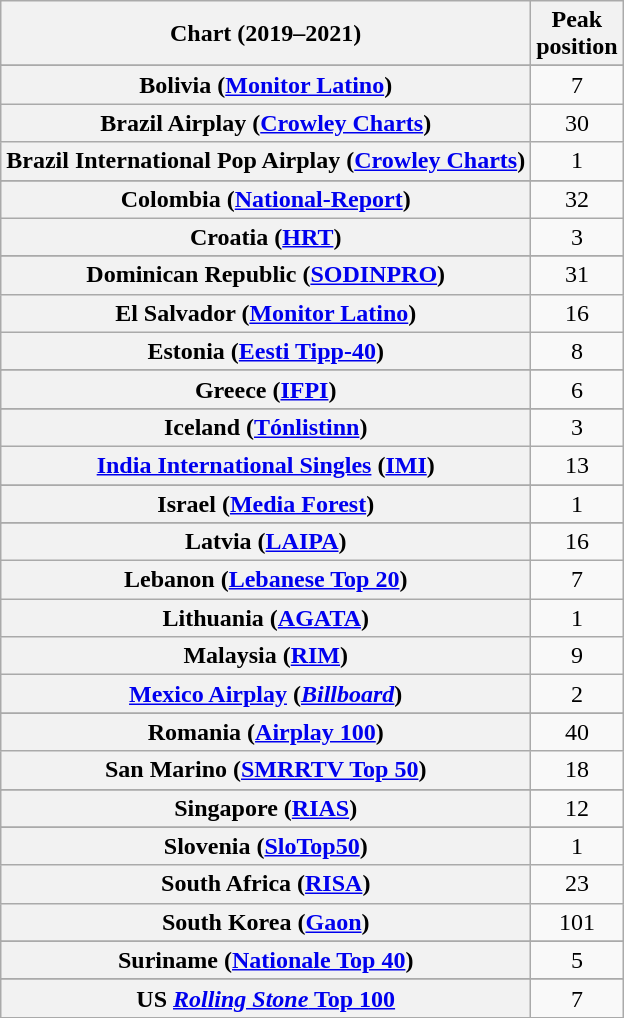<table class="wikitable sortable plainrowheaders" style="text-align:center">
<tr>
<th scope="col">Chart (2019–2021)</th>
<th scope="col">Peak<br>position</th>
</tr>
<tr>
</tr>
<tr>
</tr>
<tr>
</tr>
<tr>
</tr>
<tr>
</tr>
<tr>
<th scope="row">Bolivia (<a href='#'>Monitor Latino</a>)</th>
<td>7</td>
</tr>
<tr>
<th scope="row">Brazil Airplay (<a href='#'>Crowley Charts</a>)</th>
<td>30</td>
</tr>
<tr>
<th scope="row">Brazil International Pop Airplay (<a href='#'>Crowley Charts</a>)</th>
<td>1</td>
</tr>
<tr>
</tr>
<tr>
</tr>
<tr>
</tr>
<tr>
</tr>
<tr>
</tr>
<tr>
<th scope="row">Colombia (<a href='#'>National-Report</a>)</th>
<td>32</td>
</tr>
<tr>
<th scope="row">Croatia (<a href='#'>HRT</a>)</th>
<td>3</td>
</tr>
<tr>
</tr>
<tr>
</tr>
<tr>
</tr>
<tr>
<th scope="row">Dominican Republic (<a href='#'>SODINPRO</a>)</th>
<td>31</td>
</tr>
<tr>
<th scope="row">El Salvador (<a href='#'>Monitor Latino</a>)</th>
<td>16</td>
</tr>
<tr>
<th scope="row">Estonia (<a href='#'>Eesti Tipp-40</a>)</th>
<td>8</td>
</tr>
<tr>
</tr>
<tr>
</tr>
<tr>
</tr>
<tr>
<th scope="row">Greece (<a href='#'>IFPI</a>)</th>
<td>6</td>
</tr>
<tr>
</tr>
<tr>
</tr>
<tr>
</tr>
<tr>
<th scope="row">Iceland (<a href='#'>Tónlistinn</a>)</th>
<td>3</td>
</tr>
<tr>
<th scope="row"><a href='#'>India International Singles</a> (<a href='#'>IMI</a>)</th>
<td>13</td>
</tr>
<tr>
</tr>
<tr>
<th scope="row">Israel (<a href='#'>Media Forest</a>)</th>
<td>1</td>
</tr>
<tr>
</tr>
<tr>
<th scope="row">Latvia (<a href='#'>LAIPA</a>)</th>
<td>16</td>
</tr>
<tr>
<th scope="row">Lebanon (<a href='#'>Lebanese Top 20</a>)</th>
<td>7</td>
</tr>
<tr>
<th scope="row">Lithuania (<a href='#'>AGATA</a>)</th>
<td>1</td>
</tr>
<tr>
<th scope="row">Malaysia (<a href='#'>RIM</a>)</th>
<td>9</td>
</tr>
<tr>
<th scope="row"><a href='#'>Mexico Airplay</a> (<em><a href='#'>Billboard</a></em>)</th>
<td>2</td>
</tr>
<tr>
</tr>
<tr>
</tr>
<tr>
</tr>
<tr>
</tr>
<tr>
</tr>
<tr>
</tr>
<tr>
</tr>
<tr>
<th scope="row">Romania (<a href='#'>Airplay 100</a>)</th>
<td>40</td>
</tr>
<tr>
<th scope="row">San Marino (<a href='#'>SMRRTV Top 50</a>)</th>
<td>18</td>
</tr>
<tr>
</tr>
<tr>
<th scope="row">Singapore (<a href='#'>RIAS</a>)</th>
<td>12</td>
</tr>
<tr>
</tr>
<tr>
</tr>
<tr>
<th scope="row">Slovenia (<a href='#'>SloTop50</a>)</th>
<td>1</td>
</tr>
<tr>
<th scope="row">South Africa (<a href='#'>RISA</a>)</th>
<td>23</td>
</tr>
<tr>
<th scope="row">South Korea (<a href='#'>Gaon</a>)</th>
<td>101</td>
</tr>
<tr>
</tr>
<tr>
<th scope="row">Suriname (<a href='#'>Nationale Top 40</a>)</th>
<td>5</td>
</tr>
<tr>
</tr>
<tr>
</tr>
<tr>
</tr>
<tr>
</tr>
<tr>
</tr>
<tr>
</tr>
<tr>
</tr>
<tr>
</tr>
<tr>
<th scope="row">US <a href='#'><em>Rolling Stone</em> Top 100</a></th>
<td>7</td>
</tr>
</table>
